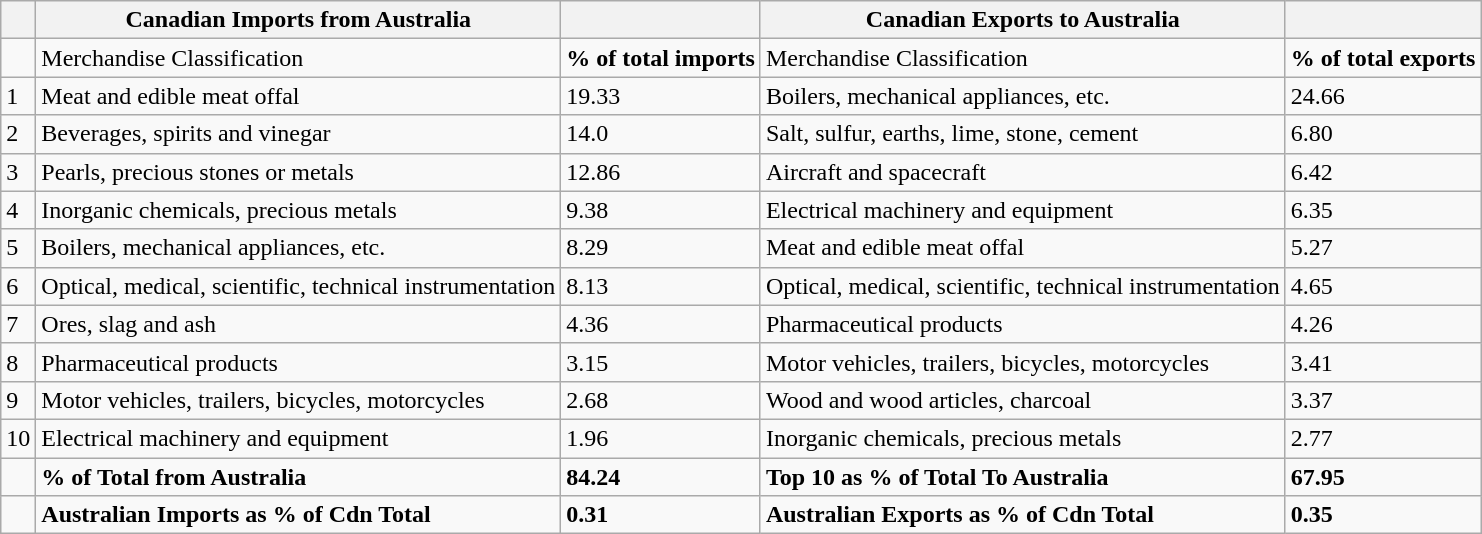<table class="wikitable">
<tr>
<th></th>
<th><strong>Canadian Imports from Australia</strong></th>
<th></th>
<th><strong>Canadian Exports to Australia</strong></th>
<th></th>
</tr>
<tr>
<td></td>
<td>Merchandise Classification</td>
<td><strong>% of total imports</strong></td>
<td>Merchandise Classification</td>
<td><strong>% of total exports</strong></td>
</tr>
<tr>
<td>1</td>
<td>Meat and edible meat offal</td>
<td>19.33</td>
<td>Boilers, mechanical appliances, etc.</td>
<td>24.66</td>
</tr>
<tr>
<td>2</td>
<td>Beverages, spirits and vinegar</td>
<td>14.0</td>
<td>Salt, sulfur, earths, lime, stone, cement</td>
<td>6.80</td>
</tr>
<tr>
<td>3</td>
<td>Pearls, precious stones or metals</td>
<td>12.86</td>
<td>Aircraft and spacecraft</td>
<td>6.42</td>
</tr>
<tr>
<td>4</td>
<td>Inorganic chemicals, precious metals</td>
<td>9.38</td>
<td>Electrical machinery and equipment</td>
<td>6.35</td>
</tr>
<tr>
<td>5</td>
<td>Boilers, mechanical appliances, etc.</td>
<td>8.29</td>
<td>Meat and edible meat offal</td>
<td>5.27</td>
</tr>
<tr>
<td>6</td>
<td>Optical, medical, scientific, technical instrumentation</td>
<td>8.13</td>
<td>Optical, medical, scientific, technical instrumentation</td>
<td>4.65</td>
</tr>
<tr>
<td>7</td>
<td>Ores, slag and ash</td>
<td>4.36</td>
<td>Pharmaceutical products</td>
<td>4.26</td>
</tr>
<tr>
<td>8</td>
<td>Pharmaceutical products</td>
<td>3.15</td>
<td>Motor vehicles, trailers, bicycles, motorcycles</td>
<td>3.41</td>
</tr>
<tr>
<td>9</td>
<td>Motor vehicles, trailers, bicycles, motorcycles</td>
<td>2.68</td>
<td>Wood and wood articles, charcoal</td>
<td>3.37</td>
</tr>
<tr>
<td>10</td>
<td>Electrical machinery and equipment</td>
<td>1.96</td>
<td>Inorganic chemicals, precious metals</td>
<td>2.77</td>
</tr>
<tr>
<td></td>
<td><strong>% of Total from Australia</strong></td>
<td><strong>84.24</strong></td>
<td><strong>Top 10 as % of Total To Australia</strong></td>
<td><strong>67.95</strong></td>
</tr>
<tr>
<td></td>
<td><strong>Australian Imports as % of Cdn Total</strong></td>
<td><strong>0.31</strong></td>
<td><strong>Australian Exports as % of Cdn Total</strong></td>
<td><strong>0.35</strong></td>
</tr>
</table>
